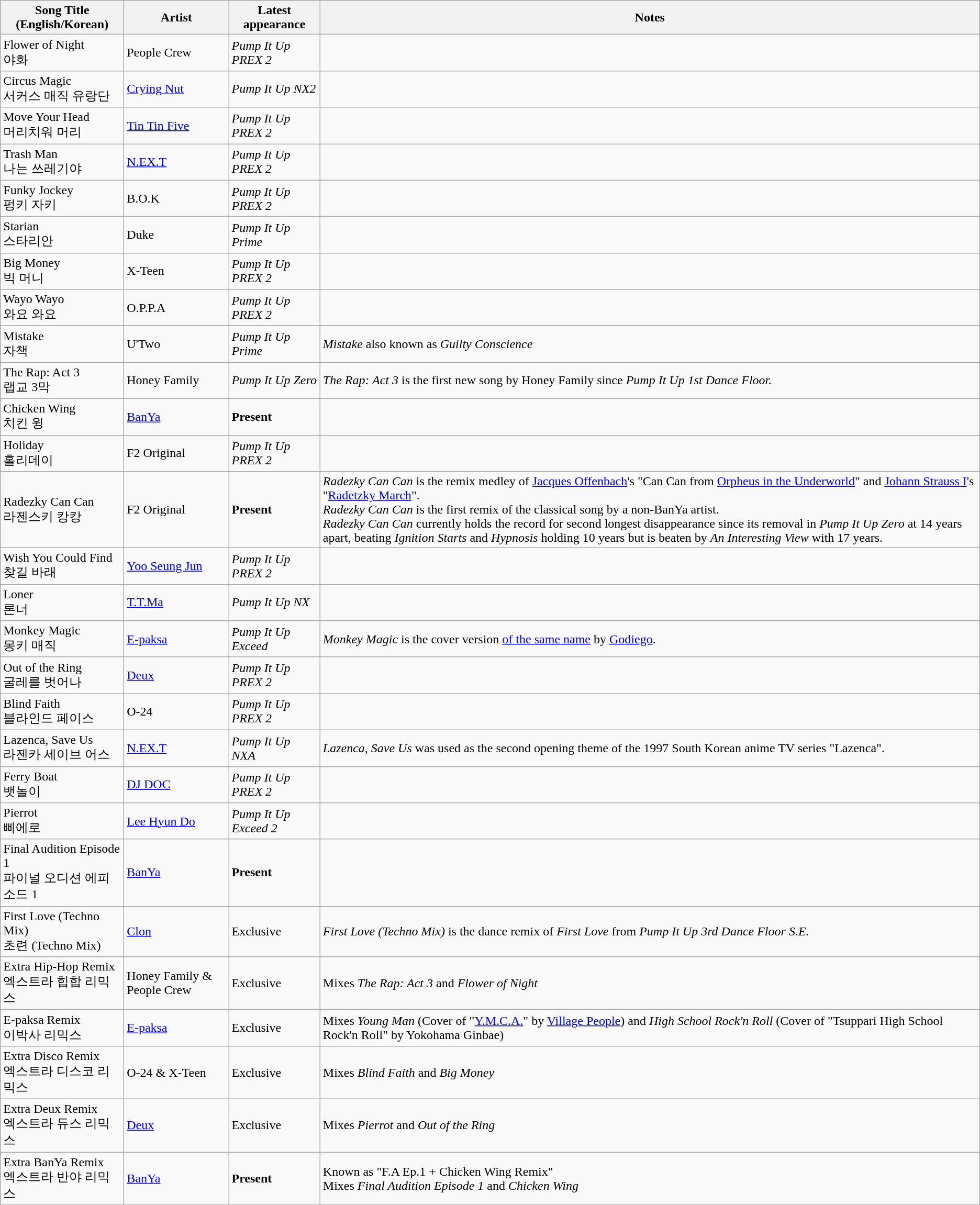<table class="wikitable sortable">
<tr>
<th>Song Title<br>(English/Korean)</th>
<th>Artist</th>
<th>Latest appearance</th>
<th>Notes</th>
</tr>
<tr>
<td>Flower of Night<br>야화</td>
<td>People Crew</td>
<td><em>Pump It Up PREX 2</em></td>
<td></td>
</tr>
<tr>
<td>Circus Magic<br>서커스 매직 유랑단</td>
<td><a href='#'>Crying Nut</a></td>
<td><em>Pump It Up NX2</em></td>
<td></td>
</tr>
<tr>
<td>Move Your Head<br>머리치워 머리</td>
<td><a href='#'>Tin Tin Five</a></td>
<td><em>Pump It Up PREX 2</em></td>
<td></td>
</tr>
<tr>
<td>Trash Man<br>나는 쓰레기야</td>
<td><a href='#'>N.EX.T</a></td>
<td><em>Pump It Up PREX 2</em></td>
<td></td>
</tr>
<tr>
<td>Funky Jockey<br>펑키 자키</td>
<td>B.O.K</td>
<td><em>Pump It Up PREX 2</em></td>
<td></td>
</tr>
<tr>
<td>Starian<br>스타리안</td>
<td>Duke</td>
<td><em>Pump It Up Prime</em></td>
<td></td>
</tr>
<tr>
<td>Big Money<br>빅 머니</td>
<td>X-Teen</td>
<td><em>Pump It Up PREX 2</em></td>
<td></td>
</tr>
<tr>
<td>Wayo Wayo<br>와요 와요</td>
<td>O.P.P.A</td>
<td><em>Pump It Up PREX 2</em></td>
<td></td>
</tr>
<tr>
<td>Mistake<br>자책</td>
<td>U'Two</td>
<td><em>Pump It Up Prime</em></td>
<td><em>Mistake</em> also known as <em>Guilty Conscience</em></td>
</tr>
<tr>
<td>The Rap: Act 3<br>랩교 3막</td>
<td>Honey Family</td>
<td><em>Pump It Up Zero</em></td>
<td><em>The Rap: Act 3</em> is the first new song by Honey Family since <em>Pump It Up 1st Dance Floor.</em></td>
</tr>
<tr>
<td>Chicken Wing<br>치킨 윙</td>
<td><a href='#'>BanYa</a></td>
<td><strong>Present</strong></td>
<td></td>
</tr>
<tr>
<td>Holiday<br>홀리데이</td>
<td>F2 Original</td>
<td><em>Pump It Up PREX 2</em></td>
<td></td>
</tr>
<tr>
<td>Radezky Can Can<br>라젠스키 캉캉</td>
<td>F2 Original</td>
<td><strong>Present</strong></td>
<td><em>Radezky Can Can</em> is the remix medley of <a href='#'>Jacques Offenbach</a>'s "Can Can from <a href='#'>Orpheus in the Underworld</a>" and <a href='#'>Johann Strauss I</a>'s "<a href='#'>Radetzky March</a>".<br><em>Radezky Can Can</em> is the first remix of the classical song by a non-BanYa artist.<br><em>Radezky Can Can</em> currently holds the record for second longest disappearance since its removal in <em>Pump It Up Zero</em> at 14 years apart, beating <em>Ignition Starts</em> and <em>Hypnosis</em> holding 10 years but is beaten by <em>An Interesting View</em> with 17 years.</td>
</tr>
<tr>
<td>Wish You Could Find<br>찾길 바래</td>
<td><a href='#'>Yoo Seung Jun</a></td>
<td><em>Pump It Up PREX 2</em></td>
<td></td>
</tr>
<tr>
<td>Loner<br>론너</td>
<td><a href='#'>T.T.Ma</a></td>
<td><em>Pump It Up NX</em></td>
<td></td>
</tr>
<tr>
<td>Monkey Magic<br>몽키 매직</td>
<td><a href='#'>E-paksa</a></td>
<td><em>Pump It Up Exceed</em></td>
<td><em>Monkey Magic</em> is the cover version <a href='#'>of the same name</a> by <a href='#'>Godiego</a>.</td>
</tr>
<tr>
<td>Out of the Ring<br>굴레를 벗어나</td>
<td><a href='#'>Deux</a></td>
<td><em>Pump It Up PREX 2</em></td>
<td></td>
</tr>
<tr>
<td>Blind Faith<br>블라인드 페이스</td>
<td>O-24</td>
<td><em>Pump It Up PREX 2</em></td>
<td></td>
</tr>
<tr>
<td>Lazenca, Save Us<br>라젠카 세이브 어스</td>
<td><a href='#'>N.EX.T</a></td>
<td><em>Pump It Up NXA</em></td>
<td><em>Lazenca, Save Us</em> was used as the second opening theme of the 1997 South Korean anime TV series "Lazenca".</td>
</tr>
<tr>
<td>Ferry Boat<br>뱃놀이</td>
<td><a href='#'>DJ DOC</a></td>
<td><em>Pump It Up PREX 2</em></td>
<td></td>
</tr>
<tr>
<td>Pierrot<br>삐에로</td>
<td><a href='#'>Lee Hyun Do</a></td>
<td><em>Pump It Up Exceed 2</em></td>
<td></td>
</tr>
<tr>
<td>Final Audition Episode 1<br>파이널 오디션 에피소드 1</td>
<td><a href='#'>BanYa</a></td>
<td><strong>Present</strong></td>
<td></td>
</tr>
<tr>
<td>First Love (Techno Mix)<br>초련 (Techno Mix)</td>
<td><a href='#'>Clon</a></td>
<td>Exclusive</td>
<td><em>First Love (Techno Mix)</em> is the dance remix of <em>First Love</em> from <em>Pump It Up 3rd Dance Floor S.E.</em></td>
</tr>
<tr>
<td>Extra Hip-Hop Remix<br>엑스트라 힙합 리믹스</td>
<td>Honey Family & People Crew</td>
<td>Exclusive</td>
<td>Mixes <em>The Rap: Act 3</em> and <em>Flower of Night</em></td>
</tr>
<tr>
<td>E-paksa Remix<br>이박사 리믹스</td>
<td><a href='#'>E-paksa</a></td>
<td>Exclusive</td>
<td>Mixes <em>Young Man</em> (Cover of "<a href='#'>Y.M.C.A.</a>" by <a href='#'>Village People</a>) and <em>High School Rock'n Roll</em> (Cover of "Tsuppari High School Rock'n Roll" by Yokohama Ginbae)</td>
</tr>
<tr>
<td>Extra Disco Remix<br>엑스트라 디스코 리믹스</td>
<td>O-24 & X-Teen</td>
<td>Exclusive</td>
<td>Mixes <em>Blind Faith</em> and <em>Big Money</em></td>
</tr>
<tr>
<td>Extra Deux Remix<br>엑스트라 듀스 리믹스</td>
<td><a href='#'>Deux</a></td>
<td>Exclusive</td>
<td>Mixes <em>Pierrot</em> and <em>Out of the Ring</em></td>
</tr>
<tr>
<td>Extra BanYa Remix<br>엑스트라 반야 리믹스</td>
<td><a href='#'>BanYa</a></td>
<td><strong>Present</strong></td>
<td>Known as "F.A Ep.1 + Chicken Wing Remix"<br>Mixes <em>Final Audition Episode 1</em> and <em>Chicken Wing</em></td>
</tr>
</table>
